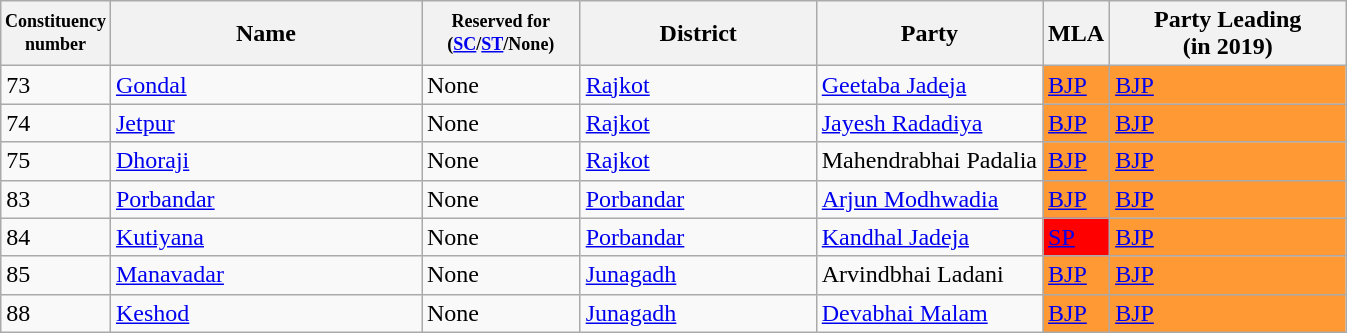<table class="wikitable sortable">
<tr>
<th width="50px" style="font-size:75%">Constituency number</th>
<th width="200px">Name</th>
<th width="100px" style="font-size:75%">Reserved for (<a href='#'>SC</a>/<a href='#'>ST</a>/None)</th>
<th width="150px">District</th>
<th>Party</th>
<th>MLA</th>
<th width="150px">Party Leading<br>(in 2019)</th>
</tr>
<tr>
<td>73</td>
<td><a href='#'>Gondal</a></td>
<td>None</td>
<td><a href='#'>Rajkot</a></td>
<td><a href='#'>Geetaba Jadeja</a></td>
<td bgcolor=#FF9933><a href='#'>BJP</a></td>
<td bgcolor=#FF9933><a href='#'>BJP</a></td>
</tr>
<tr>
<td>74</td>
<td><a href='#'>Jetpur</a></td>
<td>None</td>
<td><a href='#'>Rajkot</a></td>
<td><a href='#'>Jayesh Radadiya</a></td>
<td bgcolor=#FF9933><a href='#'>BJP</a></td>
<td bgcolor=#FF9933><a href='#'>BJP</a></td>
</tr>
<tr>
<td>75</td>
<td><a href='#'>Dhoraji</a></td>
<td>None</td>
<td><a href='#'>Rajkot</a></td>
<td>Mahendrabhai Padalia</td>
<td bgcolor=#FF9933><a href='#'>BJP</a></td>
<td bgcolor=#FF9933><a href='#'>BJP</a></td>
</tr>
<tr>
<td>83</td>
<td><a href='#'>Porbandar</a></td>
<td>None</td>
<td><a href='#'>Porbandar</a></td>
<td><a href='#'>Arjun Modhwadia</a></td>
<td bgcolor=#FF9933><a href='#'>BJP</a></td>
<td bgcolor=#FF9933><a href='#'>BJP</a></td>
</tr>
<tr>
<td>84</td>
<td><a href='#'>Kutiyana</a></td>
<td>None</td>
<td><a href='#'>Porbandar</a></td>
<td><a href='#'>Kandhal Jadeja</a></td>
<td bgcolor=#FF0000><a href='#'>SP</a></td>
<td bgcolor=#FF9933><a href='#'>BJP</a></td>
</tr>
<tr>
<td>85</td>
<td><a href='#'>Manavadar</a></td>
<td>None</td>
<td><a href='#'>Junagadh</a></td>
<td>Arvindbhai Ladani</td>
<td bgcolor=#FF9933><a href='#'>BJP</a></td>
<td bgcolor=#FF9933><a href='#'>BJP</a></td>
</tr>
<tr>
<td>88</td>
<td><a href='#'>Keshod</a></td>
<td>None</td>
<td><a href='#'>Junagadh</a></td>
<td><a href='#'>Devabhai Malam</a></td>
<td bgcolor=#FF9933><a href='#'>BJP</a></td>
<td bgcolor=#FF9933><a href='#'>BJP</a></td>
</tr>
</table>
